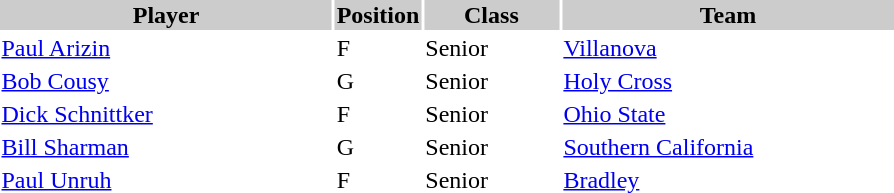<table style="width:600px" "border:'1' 'solid' 'gray'">
<tr>
<th bgcolor="#CCCCCC" style="width:40%">Player</th>
<th bgcolor="#CCCCCC" style="width:4%">Position</th>
<th bgcolor="#CCCCCC" style="width:16%">Class</th>
<th bgcolor="#CCCCCC" style="width:40%">Team</th>
</tr>
<tr>
<td><a href='#'>Paul Arizin</a></td>
<td>F</td>
<td>Senior</td>
<td><a href='#'>Villanova</a></td>
</tr>
<tr>
<td><a href='#'>Bob Cousy</a></td>
<td>G</td>
<td>Senior</td>
<td><a href='#'>Holy Cross</a></td>
</tr>
<tr>
<td><a href='#'>Dick Schnittker</a></td>
<td>F</td>
<td>Senior</td>
<td><a href='#'>Ohio State</a></td>
</tr>
<tr>
<td><a href='#'>Bill Sharman</a></td>
<td>G</td>
<td>Senior</td>
<td><a href='#'>Southern California</a></td>
</tr>
<tr>
<td><a href='#'>Paul Unruh</a></td>
<td>F</td>
<td>Senior</td>
<td><a href='#'>Bradley</a></td>
</tr>
</table>
